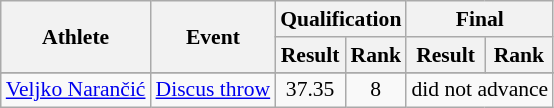<table class=wikitable style="font-size:90%">
<tr>
<th rowspan=2>Athlete</th>
<th rowspan=2>Event</th>
<th colspan=2>Qualification</th>
<th colspan=2>Final</th>
</tr>
<tr>
<th>Result</th>
<th>Rank</th>
<th>Result</th>
<th>Rank</th>
</tr>
<tr>
</tr>
<tr>
<td><a href='#'>Veljko Narančić</a></td>
<td><a href='#'>Discus throw</a></td>
<td align=center>37.35</td>
<td align=center>8</td>
<td align=center colspan=2>did not advance</td>
</tr>
</table>
